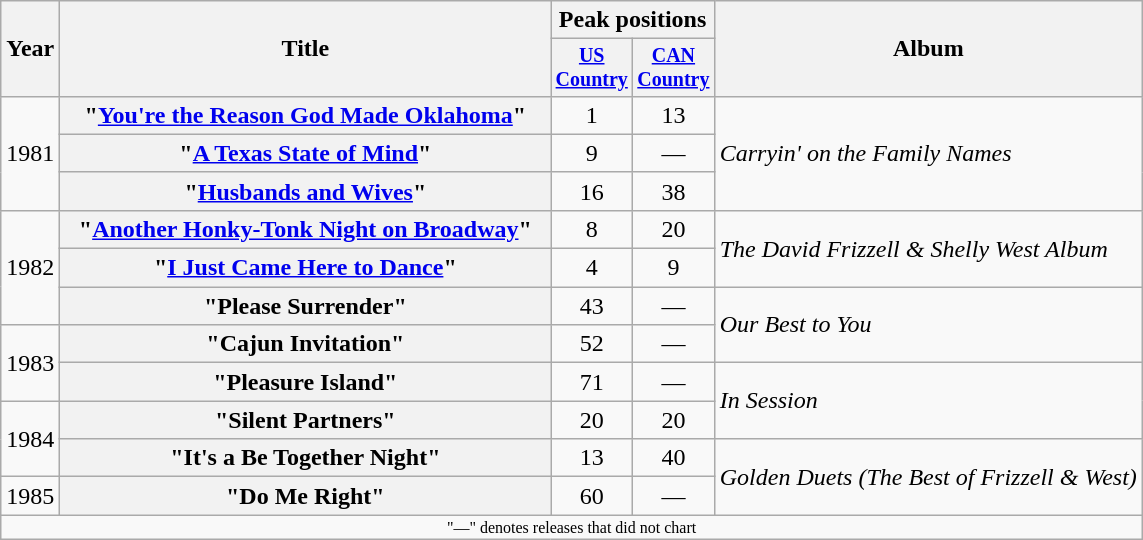<table class="wikitable plainrowheaders" style=text-align:center;>
<tr>
<th scope="col" rowspan="2">Year</th>
<th scope="col" rowspan="2" style="width:20em;">Title</th>
<th scope="col" colspan="2">Peak positions</th>
<th scope="col" rowspan="2">Album</th>
</tr>
<tr style="font-size:smaller;">
<th width="45"><a href='#'>US Country</a></th>
<th width="45"><a href='#'>CAN Country</a></th>
</tr>
<tr>
<td rowspan="3">1981</td>
<th scope="row">"<a href='#'>You're the Reason God Made Oklahoma</a>"</th>
<td>1</td>
<td>13</td>
<td align="left" rowspan="3"><em>Carryin' on the Family Names</em></td>
</tr>
<tr>
<th scope="row">"<a href='#'>A Texas State of Mind</a>"</th>
<td>9</td>
<td>—</td>
</tr>
<tr>
<th scope="row">"<a href='#'>Husbands and Wives</a>"</th>
<td>16</td>
<td>38</td>
</tr>
<tr>
<td rowspan="3">1982</td>
<th scope="row">"<a href='#'>Another Honky-Tonk Night on Broadway</a>"</th>
<td>8</td>
<td>20</td>
<td align="left" rowspan="2"><em>The David Frizzell & Shelly West Album</em></td>
</tr>
<tr>
<th scope="row">"<a href='#'>I Just Came Here to Dance</a>"</th>
<td>4</td>
<td>9</td>
</tr>
<tr>
<th scope="row">"Please Surrender"</th>
<td>43</td>
<td>—</td>
<td align="left" rowspan="2"><em>Our Best to You</em></td>
</tr>
<tr>
<td rowspan="2">1983</td>
<th scope="row">"Cajun Invitation"</th>
<td>52</td>
<td>—</td>
</tr>
<tr>
<th scope="row">"Pleasure Island"</th>
<td>71</td>
<td>—</td>
<td align="left" rowspan="2"><em>In Session</em></td>
</tr>
<tr>
<td rowspan="2">1984</td>
<th scope="row">"Silent Partners"</th>
<td>20</td>
<td>20</td>
</tr>
<tr>
<th scope="row">"It's a Be Together Night"</th>
<td>13</td>
<td>40</td>
<td align="left" rowspan="2"><em>Golden Duets (The Best of Frizzell & West)</em></td>
</tr>
<tr>
<td>1985</td>
<th scope="row">"Do Me Right"</th>
<td>60</td>
<td>—</td>
</tr>
<tr>
<td colspan="5" style="font-size:8pt">"—" denotes releases that did not chart</td>
</tr>
</table>
